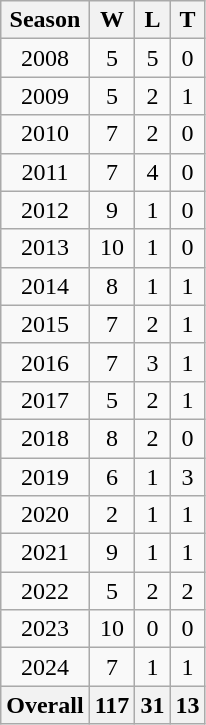<table class="wikitable sortable"; style= "text-align:center">
<tr>
<th style= >Season</th>
<th style= >W</th>
<th style= >L</th>
<th style= >T</th>
</tr>
<tr>
<td>2008</td>
<td>5</td>
<td>5</td>
<td>0</td>
</tr>
<tr>
<td>2009</td>
<td>5</td>
<td>2</td>
<td>1</td>
</tr>
<tr>
<td>2010</td>
<td>7</td>
<td>2</td>
<td>0</td>
</tr>
<tr>
<td>2011</td>
<td>7</td>
<td>4</td>
<td>0</td>
</tr>
<tr>
<td>2012</td>
<td>9</td>
<td>1</td>
<td>0</td>
</tr>
<tr>
<td>2013</td>
<td>10</td>
<td>1</td>
<td>0</td>
</tr>
<tr>
<td>2014</td>
<td>8</td>
<td>1</td>
<td>1</td>
</tr>
<tr>
<td>2015</td>
<td>7</td>
<td>2</td>
<td>1</td>
</tr>
<tr>
<td>2016</td>
<td>7</td>
<td>3</td>
<td>1</td>
</tr>
<tr>
<td>2017</td>
<td>5</td>
<td>2</td>
<td>1</td>
</tr>
<tr>
<td>2018</td>
<td>8</td>
<td>2</td>
<td>0</td>
</tr>
<tr>
<td>2019</td>
<td>6</td>
<td>1</td>
<td>3</td>
</tr>
<tr>
<td>2020</td>
<td>2</td>
<td>1</td>
<td>1</td>
</tr>
<tr>
<td>2021</td>
<td>9</td>
<td>1</td>
<td>1</td>
</tr>
<tr>
<td>2022</td>
<td>5</td>
<td>2</td>
<td>2</td>
</tr>
<tr>
<td>2023</td>
<td>10</td>
<td>0</td>
<td>0</td>
</tr>
<tr>
<td>2024</td>
<td>7</td>
<td>1</td>
<td>1</td>
</tr>
<tr>
<th>Overall</th>
<th>117</th>
<th>31</th>
<th>13</th>
</tr>
</table>
